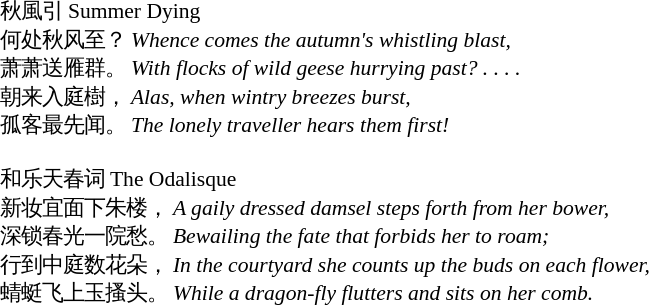<table cellpadding="5" style="font-size:90%; border-collapse:collapse; background-color:transparent; border-style:none; margin: 10px 20px;">
<tr>
<td width="20" valign=top></td>
<td align="left"><br>秋風引           Summer Dying<br>何处秋风至？ <em>Whence comes the autumn's whistling blast,</em> <br>
萧萧送雁群。    <em>With flocks of wild geese hurrying past? . . . .</em> <br>
朝来入庭樹，   <em>Alas, when wintry breezes burst,</em> <br>
孤客最先闻。    <em>The lonely traveller hears them first!</em> <br>
<br>
和乐天春词           The Odalisque<br>新妆宜面下朱楼，    <em>A gaily dressed damsel steps forth from her bower,</em> <br>
深锁春光一院愁。    <em>Bewailing the fate that forbids her to roam;</em> <br>
行到中庭数花朵，    <em>In the courtyard she counts up the buds on each flower,</em> <br>
蜻蜓飞上玉搔头。    <em>While a dragon-fly flutters and sits on her comb.</em></td>
<td width="20" valign=bottom></td>
</tr>
<tr>
<td colspan="3"></td>
</tr>
</table>
